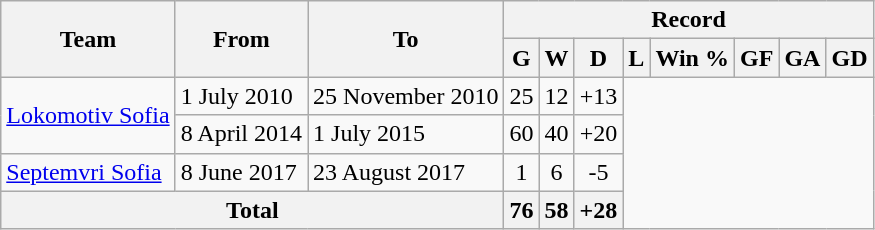<table class="wikitable" style="text-align: center">
<tr>
<th rowspan=2>Team</th>
<th rowspan=2>From</th>
<th rowspan=2>To</th>
<th colspan=8>Record</th>
</tr>
<tr>
<th>G</th>
<th>W</th>
<th>D</th>
<th>L</th>
<th>Win %</th>
<th>GF</th>
<th>GA</th>
<th>GD</th>
</tr>
<tr>
<td rowspan="2" align="left"><a href='#'>Lokomotiv Sofia</a></td>
<td rowspan="1" align="left">1 July 2010</td>
<td rowspan="1" align="left">25 November 2010<br></td>
<td align="center">25</td>
<td align="center">12</td>
<td align="center">+13</td>
</tr>
<tr>
<td rowspan="1" align="left">8 April 2014</td>
<td rowspan="1" align="left">1 July 2015<br></td>
<td align="center">60</td>
<td align="center">40</td>
<td align="center">+20</td>
</tr>
<tr>
<td rowspan="1" align="left"><a href='#'>Septemvri Sofia</a></td>
<td rowspan="1" align="left">8 June 2017</td>
<td rowspan="1" align="left">23 August 2017<br></td>
<td align="center">1</td>
<td align="center">6</td>
<td align="center">-5</td>
</tr>
<tr>
<th colspan="3">Total<br></th>
<th align="center">76</th>
<th align="center">58</th>
<th align="center">+28</th>
</tr>
</table>
